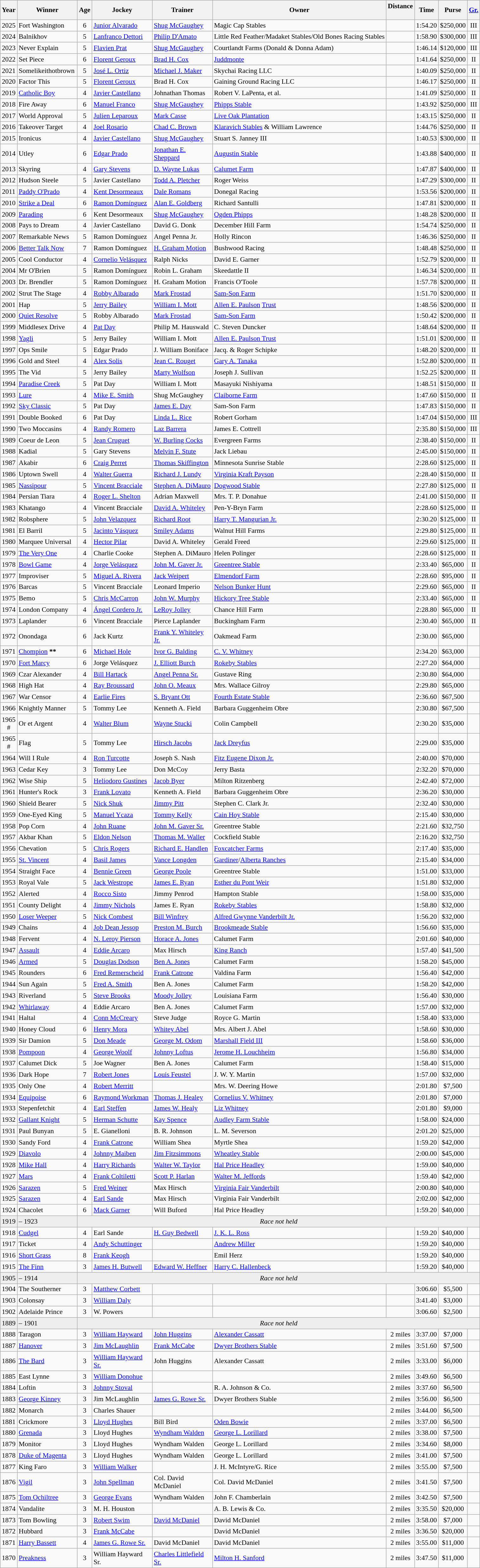<table class="wikitable sortable" style="font-size:90%">
<tr>
<th style="width:25px">Year<br></th>
<th style="width:120px">Winner<br></th>
<th style="width:20px">Age<br></th>
<th style="width:120px">Jockey<br></th>
<th style="width:120px">Trainer<br></th>
<th style=>Owner<br></th>
<th style="width:30px">Distance<br><br></th>
<th style="width:35px">Time<br></th>
<th style="width:40px">Purse<br></th>
<th style="width:20px"><a href='#'>Gr.</a></th>
</tr>
<tr>
<td align="center">2025</td>
<td>Fort Washington</td>
<td align="center">6</td>
<td><a href='#'>Junior Alvarado</a></td>
<td><a href='#'>Shug McGaughey</a></td>
<td>Magic Cap Stables</td>
<td align="center"></td>
<td align="center">1:54.20</td>
<td align="center">$250,000</td>
<td align="center">III</td>
</tr>
<tr>
<td align="center">2024</td>
<td>Balnikhov</td>
<td align="center">5</td>
<td><a href='#'>Lanfranco Dettori</a></td>
<td><a href='#'>Philip D'Amato</a></td>
<td>Little Red Feather/Madaket Stables/Old Bones Racing Stables</td>
<td align="center"></td>
<td align="center">1:58.90</td>
<td align="center">$300,000</td>
<td align="center">III</td>
</tr>
<tr>
<td align="center">2023</td>
<td>Never Explain</td>
<td align="center">5</td>
<td><a href='#'>Flavien Prat</a></td>
<td><a href='#'>Shug McGaughey</a></td>
<td>Courtlandt Farms (Donald & Donna Adam)</td>
<td align="center"></td>
<td align="center">1:46.14</td>
<td align="center">$120,000</td>
<td align="center">III</td>
</tr>
<tr>
<td align="center">2022</td>
<td>Set Piece</td>
<td align="center">6</td>
<td><a href='#'>Florent Geroux</a></td>
<td><a href='#'>Brad H. Cox</a></td>
<td><a href='#'>Juddmonte</a></td>
<td align="center"></td>
<td align="center">1:41.64</td>
<td align="center">$250,000</td>
<td align="center">II</td>
</tr>
<tr>
<td align="center">2021</td>
<td>Somelikeithotbrown</td>
<td align="center">5</td>
<td><a href='#'>José L. Ortiz</a></td>
<td><a href='#'>Michael J. Maker</a></td>
<td>Skychai Racing LLC</td>
<td align="center"></td>
<td align="center">1:40.09</td>
<td align="center">$250,000</td>
<td align="center">II</td>
</tr>
<tr>
<td align=center>2020</td>
<td>Factor This</td>
<td align=center>5</td>
<td><a href='#'>Florent Geroux</a></td>
<td>Brad H.  Cox</td>
<td>Gaining Ground Racing LLC</td>
<td align=center></td>
<td align=center>1:46.17</td>
<td align=center>$250,000</td>
<td align=center>II</td>
</tr>
<tr>
<td align=center>2019</td>
<td><a href='#'>Catholic Boy</a></td>
<td align=center>4</td>
<td><a href='#'>Javier Castellano</a></td>
<td>Johnathan Thomas</td>
<td>Robert V. LaPenta, et al.</td>
<td align=center></td>
<td align=center>1:41.09</td>
<td align=center>$250,000</td>
<td align=center>II</td>
</tr>
<tr>
<td align=center>2018</td>
<td>Fire Away</td>
<td align=center>6</td>
<td><a href='#'>Manuel Franco</a></td>
<td><a href='#'>Shug McGaughey</a></td>
<td><a href='#'>Phipps Stable</a></td>
<td align=center></td>
<td align=center>1:43.92</td>
<td align=center>$250,000</td>
<td align=center>III</td>
</tr>
<tr>
<td align=center>2017</td>
<td>World Approval</td>
<td align=center>5</td>
<td><a href='#'>Julien Leparoux</a></td>
<td><a href='#'>Mark Casse</a></td>
<td><a href='#'>Live Oak Plantation</a></td>
<td align=center></td>
<td align=center>1:43.15</td>
<td align=center>$250,000</td>
<td align=center>II</td>
</tr>
<tr>
<td align=center>2016</td>
<td>Takeover Target</td>
<td align=center>4</td>
<td><a href='#'>Joel Rosario</a></td>
<td><a href='#'>Chad C. Brown</a></td>
<td><a href='#'>Klaravich Stables</a> & William Lawrence</td>
<td align=center></td>
<td align=center>1:44.76</td>
<td align=center>$250,000</td>
<td align=center>II</td>
</tr>
<tr>
<td align=center>2015</td>
<td>Ironicus</td>
<td align=center>4</td>
<td><a href='#'>Javier Castellano</a></td>
<td><a href='#'>Shug McGaughey</a></td>
<td>Stuart S. Janney III</td>
<td align=center></td>
<td align=center>1:40.53</td>
<td align=center>$300,000</td>
<td align=center>II</td>
</tr>
<tr>
<td align=center>2014</td>
<td>Utley</td>
<td align=center>6</td>
<td><a href='#'>Edgar Prado</a></td>
<td><a href='#'>Jonathan E. Sheppard</a></td>
<td><a href='#'>Augustin Stable</a></td>
<td align=center></td>
<td align=center>1:43.88</td>
<td align=center>$400,000</td>
<td align=center>II</td>
</tr>
<tr>
<td align=center>2013</td>
<td>Skyring</td>
<td align=center>4</td>
<td><a href='#'>Gary Stevens</a></td>
<td><a href='#'>D. Wayne Lukas</a></td>
<td><a href='#'>Calumet Farm</a></td>
<td align=center></td>
<td align=center>1:47.87</td>
<td align=center>$400,000</td>
<td align=center>II</td>
</tr>
<tr>
<td align=center>2012</td>
<td>Hudson Steele</td>
<td align=center>5</td>
<td>Javier Castellano</td>
<td><a href='#'>Todd A. Pletcher</a></td>
<td>Roger Weiss</td>
<td align=center></td>
<td align=center>1:47.29</td>
<td align=center>$300,000</td>
<td align=center>II</td>
</tr>
<tr>
<td align=center>2011</td>
<td><a href='#'>Paddy O'Prado</a></td>
<td align=center>4</td>
<td><a href='#'>Kent Desormeaux</a></td>
<td><a href='#'>Dale Romans</a></td>
<td>Donegal Racing</td>
<td align=center></td>
<td align=center>1:53.56</td>
<td align=center>$200,000</td>
<td align=center>II</td>
</tr>
<tr>
<td align=center>2010</td>
<td><a href='#'>Strike a Deal</a></td>
<td align=center>6</td>
<td><a href='#'>Ramon Domínguez</a></td>
<td><a href='#'>Alan E. Goldberg</a></td>
<td>Richard Santulli</td>
<td align=center></td>
<td align=center>1:47.81</td>
<td align=center>$200,000</td>
<td align=center>II</td>
</tr>
<tr>
<td align=center>2009</td>
<td><a href='#'>Parading</a></td>
<td align=center>6</td>
<td>Kent Desormeaux</td>
<td><a href='#'>Shug McGaughey</a></td>
<td><a href='#'>Ogden Phipps</a></td>
<td align=center></td>
<td align=center>1:48.28</td>
<td align=center>$200,000</td>
<td align=center>II</td>
</tr>
<tr>
<td align=center>2008</td>
<td>Pays to Dream</td>
<td align=center>4</td>
<td>Javier Castellano</td>
<td>David G. Donk</td>
<td>December Hill Farm</td>
<td align=center></td>
<td align=center>1:54.74</td>
<td align=center>$250,000</td>
<td align=center>II</td>
</tr>
<tr>
<td align=center>2007</td>
<td>Remarkable News</td>
<td align=center>5</td>
<td>Ramon Domínguez</td>
<td>Angel Penna Jr.</td>
<td>Holly Rincon</td>
<td align=center></td>
<td align=center>1:46.36</td>
<td align=center>$250,000</td>
<td align=center>II</td>
</tr>
<tr>
<td align=center>2006</td>
<td><a href='#'>Better Talk Now</a></td>
<td align=center>7</td>
<td>Ramon Domínguez</td>
<td><a href='#'>H. Graham Motion</a></td>
<td>Bushwood Racing</td>
<td align=center></td>
<td align=center>1:48.48</td>
<td align=center>$250,000</td>
<td align=center>II</td>
</tr>
<tr>
<td align=center>2005</td>
<td>Cool Conductor</td>
<td align=center>4</td>
<td><a href='#'>Cornelio Velásquez</a></td>
<td>Ralph Nicks</td>
<td>David E. Garner</td>
<td align=center></td>
<td align=center>1:52.79</td>
<td align=center>$200,000</td>
<td align=center>II</td>
</tr>
<tr>
<td align=center>2004</td>
<td>Mr O'Brien</td>
<td align=center>5</td>
<td>Ramon Domínguez</td>
<td>Robin L. Graham</td>
<td>Skeedattle II</td>
<td align=center></td>
<td align=center>1:46.34</td>
<td align=center>$200,000</td>
<td align=center>II</td>
</tr>
<tr>
<td align=center>2003</td>
<td>Dr. Brendler</td>
<td align=center>5</td>
<td>Ramon Domínguez</td>
<td>H. Graham Motion</td>
<td>Francis O'Toole</td>
<td align=center></td>
<td align=center>1:57.78</td>
<td align=center>$200,000</td>
<td align=center>II</td>
</tr>
<tr>
<td align=center>2002</td>
<td>Strut The Stage</td>
<td align=center>4</td>
<td><a href='#'>Robby Albarado</a></td>
<td><a href='#'>Mark Frostad</a></td>
<td><a href='#'>Sam-Son Farm</a></td>
<td align=center></td>
<td align=center>1:51.70</td>
<td align=center>$200,000</td>
<td align=center>II</td>
</tr>
<tr>
<td align=center>2001</td>
<td>Hap</td>
<td align=center>5</td>
<td><a href='#'>Jerry Bailey</a></td>
<td><a href='#'>William I. Mott</a></td>
<td><a href='#'>Allen E. Paulson</a> <a href='#'>Trust</a></td>
<td align=center></td>
<td align=center>1:48.56</td>
<td align=center>$200,000</td>
<td align=center>II</td>
</tr>
<tr>
<td align=center>2000</td>
<td><a href='#'>Quiet Resolve</a></td>
<td align=center>5</td>
<td>Robby Albarado</td>
<td><a href='#'>Mark Frostad</a></td>
<td><a href='#'>Sam-Son Farm</a></td>
<td align=center></td>
<td align=center>1:50.42</td>
<td align=center>$200,000</td>
<td align=center>II</td>
</tr>
<tr>
<td align=center>1999</td>
<td>Middlesex Drive</td>
<td align=center>4</td>
<td><a href='#'>Pat Day</a></td>
<td>Philip M. Hauswald</td>
<td>C. Steven Duncker</td>
<td align=center></td>
<td align=center>1:48.64</td>
<td align=center>$200,000</td>
<td align=center>II</td>
</tr>
<tr>
<td align=center>1998</td>
<td><a href='#'>Yagli</a></td>
<td align=center>5</td>
<td>Jerry Bailey</td>
<td>William I. Mott</td>
<td><a href='#'>Allen E. Paulson Trust</a></td>
<td align=center></td>
<td align=center>1:51.01</td>
<td align=center>$200,000</td>
<td align=center>II</td>
</tr>
<tr>
<td align=center>1997</td>
<td>Ops Smile</td>
<td align=center>5</td>
<td>Edgar Prado</td>
<td>J. William Boniface</td>
<td>Jacq. & Roger Schipke</td>
<td align=center></td>
<td align=center>1:48.20</td>
<td align=center>$200,000</td>
<td align=center>II</td>
</tr>
<tr>
<td align=center>1996</td>
<td>Gold and Steel</td>
<td align=center>4</td>
<td><a href='#'>Alex Solis</a></td>
<td><a href='#'>Jean C. Rouget</a></td>
<td><a href='#'>Gary A. Tanaka</a></td>
<td align=center></td>
<td align=center>1:52.80</td>
<td align=center>$200,000</td>
<td align=center>II</td>
</tr>
<tr>
<td align=center>1995</td>
<td>The Vid</td>
<td align=center>5</td>
<td>Jerry Bailey</td>
<td><a href='#'>Marty Wolfson</a></td>
<td>Joseph J. Sullivan</td>
<td align=center></td>
<td align=center>1:52.25</td>
<td align=center>$200,000</td>
<td align=center>II</td>
</tr>
<tr>
<td align=center>1994</td>
<td><a href='#'>Paradise Creek</a></td>
<td align=center>5</td>
<td>Pat Day</td>
<td>William I. Mott</td>
<td>Masayuki Nishiyama</td>
<td align=center></td>
<td align=center>1:48.51</td>
<td align=center>$150,000</td>
<td align=center>II</td>
</tr>
<tr>
<td align=center>1993</td>
<td><a href='#'>Lure</a></td>
<td align=center>4</td>
<td><a href='#'>Mike E. Smith</a></td>
<td>Shug McGaughey</td>
<td><a href='#'>Claiborne Farm</a></td>
<td align=center></td>
<td align=center>1:47.60</td>
<td align=center>$150,000</td>
<td align=center>II</td>
</tr>
<tr>
<td align=center>1992</td>
<td><a href='#'>Sky Classic</a></td>
<td align=center>5</td>
<td>Pat Day</td>
<td><a href='#'>James E. Day</a></td>
<td>Sam-Son Farm</td>
<td align=center></td>
<td align=center>1:47.83</td>
<td align=center>$150,000</td>
<td align=center>II</td>
</tr>
<tr>
<td align=center>1991</td>
<td>Double Booked</td>
<td align=center>6</td>
<td>Pat Day</td>
<td><a href='#'>Linda L. Rice</a></td>
<td>Robert Gorham</td>
<td align=center></td>
<td align=center>1:47.04</td>
<td align=center>$150,000</td>
<td align=center>III</td>
</tr>
<tr>
<td align=center>1990</td>
<td>Two Moccasins</td>
<td align=center>4</td>
<td><a href='#'>Randy Romero</a></td>
<td><a href='#'>Laz Barrera</a></td>
<td>James E. Cottrell</td>
<td align=center></td>
<td align=center>2:35.80</td>
<td align=center>$150,000</td>
<td align=center>III</td>
</tr>
<tr>
<td align=center>1989</td>
<td>Coeur de Leon</td>
<td align=center>5</td>
<td><a href='#'>Jean Cruguet</a></td>
<td><a href='#'>W. Burling Cocks</a></td>
<td>Evergreen Farms</td>
<td align=center></td>
<td align=center>2:38.40</td>
<td align=center>$150,000</td>
<td align=center>II</td>
</tr>
<tr>
<td align=center>1988</td>
<td>Kadial</td>
<td align=center>5</td>
<td>Gary Stevens</td>
<td><a href='#'>Melvin F. Stute</a></td>
<td>Jack Liebau</td>
<td align=center></td>
<td align=center>2:45.00</td>
<td align=center>$150,000</td>
<td align=center>II</td>
</tr>
<tr>
<td align=center>1987</td>
<td>Akabir</td>
<td align=center>6</td>
<td><a href='#'>Craig Perret</a></td>
<td><a href='#'>Thomas Skiffington</a></td>
<td>Minnesota Sunrise Stable</td>
<td align=center></td>
<td align=center>2:28.60</td>
<td align=center>$125,000</td>
<td align=center>II</td>
</tr>
<tr>
<td align=center>1986</td>
<td>Uptown Swell</td>
<td align=center>4</td>
<td><a href='#'>Walter Guerra</a></td>
<td><a href='#'>Richard J. Lundy</a></td>
<td><a href='#'>Virginia Kraft Payson</a></td>
<td align=center></td>
<td align=center>2:28.40</td>
<td align=center>$150,000</td>
<td align=center>II</td>
</tr>
<tr>
<td align=center>1985</td>
<td><a href='#'>Nassipour</a></td>
<td align=center>5</td>
<td><a href='#'>Vincent Bracciale</a></td>
<td><a href='#'>Stephen A. DiMauro</a></td>
<td><a href='#'>Dogwood Stable</a></td>
<td align=center></td>
<td align=center>2:27.80</td>
<td align=center>$125,000</td>
<td align=center>II</td>
</tr>
<tr>
<td align=center>1984</td>
<td>Persian Tiara</td>
<td align=center>4</td>
<td><a href='#'>Roger L. Shelton</a></td>
<td>Adrian Maxwell</td>
<td>Mrs. T. P. Donahue</td>
<td align=center></td>
<td align=center>2:41.00</td>
<td align=center>$150,000</td>
<td align=center>II</td>
</tr>
<tr>
<td align=center>1983</td>
<td>Khatango</td>
<td align=center>4</td>
<td>Vincent Bracciale</td>
<td><a href='#'>David A. Whiteley</a></td>
<td>Pen-Y-Bryn Farm</td>
<td align=center></td>
<td align=center>2:28.60</td>
<td align=center>$125,000</td>
<td align=center>II</td>
</tr>
<tr>
<td align=center>1982</td>
<td>Robsphere</td>
<td align=center>5</td>
<td><a href='#'>John Velazquez</a></td>
<td><a href='#'>Richard Root</a></td>
<td><a href='#'>Harry T. Mangurian Jr.</a></td>
<td align=center></td>
<td align=center>2:30.20</td>
<td align=center>$125,000</td>
<td align=center>II</td>
</tr>
<tr>
<td align=center>1981</td>
<td>El Barril</td>
<td align=center>5</td>
<td><a href='#'>Jacinto Vásquez</a></td>
<td><a href='#'>Smiley Adams</a></td>
<td>Walnut Hill Farms</td>
<td align=center></td>
<td align=center>2:29.80</td>
<td align=center>$125,000</td>
<td align=center>II</td>
</tr>
<tr>
<td align=center>1980</td>
<td>Marquee Universal</td>
<td align=center>4</td>
<td><a href='#'>Hector Pilar</a></td>
<td>David A. Whiteley</td>
<td>Gerald Freed</td>
<td align=center></td>
<td align=center>2:29.60</td>
<td align=center>$125,000</td>
<td align=center>II</td>
</tr>
<tr>
<td align=center>1979</td>
<td><a href='#'>The Very One</a></td>
<td align=center>4</td>
<td>Charlie Cooke</td>
<td>Stephen A. DiMauro</td>
<td>Helen Polinger</td>
<td align=center></td>
<td align=center>2:28.60</td>
<td align=center>$125,000</td>
<td align=center>II</td>
</tr>
<tr>
<td align=center>1978</td>
<td><a href='#'>Bowl Game</a></td>
<td align=center>4</td>
<td><a href='#'>Jorge Velásquez</a></td>
<td><a href='#'>John M. Gaver Jr.</a></td>
<td><a href='#'>Greentree Stable</a></td>
<td align=center></td>
<td align=center>2:33.40</td>
<td align=center>$65,000</td>
<td align=center>II</td>
</tr>
<tr>
<td align=center>1977</td>
<td>Improviser</td>
<td align=center>5</td>
<td><a href='#'>Miguel A. Rivera</a></td>
<td><a href='#'>Jack Weipert</a></td>
<td><a href='#'>Elmendorf Farm</a></td>
<td align=center></td>
<td align=center>2:28.60</td>
<td align=center>$95,000</td>
<td align=center>II</td>
</tr>
<tr>
<td align=center>1976</td>
<td>Barcas</td>
<td align=center>5</td>
<td>Vincent Bracciale</td>
<td>Leonard Imperio</td>
<td><a href='#'>Nelson Bunker Hunt</a></td>
<td align=center></td>
<td align=center>2:29.60</td>
<td align=center>$65,000</td>
<td align=center>II</td>
</tr>
<tr>
<td align=center>1975</td>
<td>Bemo</td>
<td align=center>5</td>
<td><a href='#'>Chris McCarron</a></td>
<td><a href='#'>John W. Murphy</a></td>
<td><a href='#'>Hickory Tree Stable</a></td>
<td align=center></td>
<td align=center>2:33.40</td>
<td align=center>$65,000</td>
<td align=center>II</td>
</tr>
<tr>
<td align=center>1974</td>
<td>London Company</td>
<td align=center>4</td>
<td><a href='#'>Ángel Cordero Jr.</a></td>
<td><a href='#'>LeRoy Jolley</a></td>
<td>Chance Hill Farm</td>
<td align=center></td>
<td align=center>2:28.80</td>
<td align=center>$65,000</td>
<td align=center>II</td>
</tr>
<tr>
<td align=center>1973</td>
<td>Laplander</td>
<td align=center>6</td>
<td>Vincent Bracciale</td>
<td>Pierce Laplander</td>
<td>Buckingham Farm</td>
<td align=center></td>
<td align=center>2:30.40</td>
<td align=center>$65,000</td>
<td align=center>II</td>
</tr>
<tr>
<td align=center>1972</td>
<td>Onondaga</td>
<td align=center>6</td>
<td>Jack Kurtz</td>
<td><a href='#'>Frank Y. Whiteley Jr.</a></td>
<td>Oakmead Farm</td>
<td align=center></td>
<td align=center>2:30.00</td>
<td align=center>$65,000</td>
<td></td>
</tr>
<tr>
<td align=center>1971</td>
<td><a href='#'>Chompion</a>  <strong>**</strong></td>
<td align=center>6</td>
<td><a href='#'>Michael Hole</a></td>
<td><a href='#'>Ivor G. Balding</a></td>
<td><a href='#'>C. V. Whitney</a></td>
<td align=center></td>
<td align=center>2:34.20</td>
<td align=center>$63,000</td>
<td></td>
</tr>
<tr>
<td align=center>1970</td>
<td><a href='#'>Fort Marcy</a></td>
<td align=center>6</td>
<td>Jorge Velásquez</td>
<td><a href='#'>J. Elliott Burch</a></td>
<td><a href='#'>Rokeby Stables</a></td>
<td align=center></td>
<td align=center>2:27.20</td>
<td align=center>$64,000</td>
<td></td>
</tr>
<tr>
<td align=center>1969</td>
<td>Czar Alexander</td>
<td align=center>4</td>
<td><a href='#'>Bill Hartack</a></td>
<td><a href='#'>Angel Penna Sr.</a></td>
<td>Gustave Ring</td>
<td align=center></td>
<td align=center>2:30.80</td>
<td align=center>$64,000</td>
<td></td>
</tr>
<tr>
<td align=center>1968</td>
<td>High Hat</td>
<td align=center>4</td>
<td><a href='#'>Ray Broussard</a></td>
<td><a href='#'>John O. Meaux</a></td>
<td>Mrs. Wallace Gilroy</td>
<td align=center></td>
<td align=center>2:29.80</td>
<td align=center>$65,000</td>
<td></td>
</tr>
<tr>
<td align=center>1967</td>
<td>War Censor</td>
<td align=center>4</td>
<td><a href='#'>Earlie Fires</a></td>
<td><a href='#'>S. Bryant Ott</a></td>
<td><a href='#'>Fourth Estate Stable</a></td>
<td align=center></td>
<td align=center>2:36.60</td>
<td align=center>$67,500</td>
<td></td>
</tr>
<tr>
<td align=center>1966</td>
<td>Knightly Manner</td>
<td align=center>5</td>
<td>Tommy Lee</td>
<td>Kenneth A. Field</td>
<td>Barbara Guggenheim Obre</td>
<td align=center></td>
<td align=center>2:30.80</td>
<td align=center>$67,500</td>
<td></td>
</tr>
<tr>
<td align=center>1965 #</td>
<td>Or et Argent</td>
<td align=center>4</td>
<td><a href='#'>Walter Blum</a></td>
<td><a href='#'>Wayne Stucki</a></td>
<td>Colin Campbell</td>
<td align=center></td>
<td align=center>2:30.20</td>
<td align=center>$35,000</td>
<td></td>
</tr>
<tr>
<td align=center>1965 #</td>
<td>Flag</td>
<td align=center>5</td>
<td>Tommy Lee</td>
<td><a href='#'>Hirsch Jacobs</a></td>
<td><a href='#'>Jack Dreyfus</a></td>
<td align=center></td>
<td align=center>2:29.00</td>
<td align=center>$35,000</td>
<td></td>
</tr>
<tr>
<td align=center>1964</td>
<td>Will I Rule</td>
<td align=center>4</td>
<td><a href='#'>Ron Turcotte</a></td>
<td>Joseph S. Nash</td>
<td><a href='#'>Fitz Eugene Dixon Jr.</a></td>
<td align=center></td>
<td align=center>2:40.00</td>
<td align=center>$70,000</td>
<td></td>
</tr>
<tr>
<td align=center>1963</td>
<td>Cedar Key</td>
<td align=center>3</td>
<td>Tommy Lee</td>
<td>Don McCoy</td>
<td>Jerry Basta</td>
<td align=center></td>
<td align=center>2:32.20</td>
<td align=center>$70,000</td>
<td></td>
</tr>
<tr>
<td align=center>1962</td>
<td>Wise Ship</td>
<td align=center>5</td>
<td><a href='#'>Heliodoro Gustines</a></td>
<td><a href='#'>Jacob Byer</a></td>
<td>Milton Ritzenberg</td>
<td align=center></td>
<td align=center>2:42.40</td>
<td align=center>$72,000</td>
<td></td>
</tr>
<tr>
<td align=center>1961</td>
<td>Hunter's Rock</td>
<td align=center>3</td>
<td><a href='#'>Frank Lovato</a></td>
<td>Kenneth A. Field</td>
<td>Barbara Guggenheim Obre</td>
<td align=center></td>
<td align=center>2:36.20</td>
<td align=center>$30,000</td>
<td></td>
</tr>
<tr>
<td align=center>1960</td>
<td>Shield Bearer</td>
<td align=center>5</td>
<td><a href='#'>Nick Shuk</a></td>
<td><a href='#'>Jimmy Pitt</a></td>
<td>Stephen C. Clark Jr.</td>
<td align=center></td>
<td align=center>2:32.40</td>
<td align=center>$30,000</td>
<td></td>
</tr>
<tr>
<td align=center>1959</td>
<td>One-Eyed King</td>
<td align=center>5</td>
<td><a href='#'>Manuel Ycaza</a></td>
<td><a href='#'>Tommy Kelly</a></td>
<td><a href='#'>Cain Hoy Stable</a></td>
<td align=center></td>
<td align=center>2:15.40</td>
<td align=center>$30,000</td>
<td></td>
</tr>
<tr>
<td align=center>1958</td>
<td>Pop Corn</td>
<td align=center>4</td>
<td><a href='#'>John Ruane</a></td>
<td><a href='#'>John M. Gaver Sr.</a></td>
<td>Greentree Stable</td>
<td align=center></td>
<td align=center>2:21.60</td>
<td align=center>$32,750</td>
<td></td>
</tr>
<tr>
<td align=center>1957</td>
<td>Akbar Khan</td>
<td align=center>5</td>
<td><a href='#'>Eldon Nelson</a></td>
<td><a href='#'>Thomas M. Waller</a></td>
<td>Cockfield Stable</td>
<td align=center></td>
<td align=center>2:16.20</td>
<td align=center>$32,750</td>
<td></td>
</tr>
<tr>
<td align=center>1956</td>
<td>Chevation</td>
<td align=center>5</td>
<td><a href='#'>Chris Rogers</a></td>
<td><a href='#'>Richard E. Handlen</a></td>
<td><a href='#'>Foxcatcher Farms</a></td>
<td align=center></td>
<td align=center>2:17.40</td>
<td align=center>$35,000</td>
<td></td>
</tr>
<tr>
<td align=center>1955</td>
<td><a href='#'>St. Vincent</a></td>
<td align=center>4</td>
<td><a href='#'>Basil James</a></td>
<td><a href='#'>Vance Longden</a></td>
<td><a href='#'>Gardiner</a>/<a href='#'>Alberta Ranches</a></td>
<td align=center></td>
<td align=center>2:15.40</td>
<td align=center>$34,000</td>
<td></td>
</tr>
<tr>
<td align=center>1954</td>
<td>Straight Face</td>
<td align=center>4</td>
<td><a href='#'>Bennie Green</a></td>
<td><a href='#'>George Poole</a></td>
<td>Greentree Stable</td>
<td align=center></td>
<td align=center>1:51.00</td>
<td align=center>$33,000</td>
<td></td>
</tr>
<tr>
<td align=center>1953</td>
<td>Royal Vale</td>
<td align=center>5</td>
<td><a href='#'>Jack Westrope</a></td>
<td><a href='#'>James E. Ryan</a></td>
<td><a href='#'>Esther du Pont Weir</a></td>
<td align=center></td>
<td align=center>1:51.80</td>
<td align=center>$32,000</td>
<td></td>
</tr>
<tr>
<td align=center>1952</td>
<td>Alerted</td>
<td align=center>4</td>
<td><a href='#'>Rocco Sisto</a></td>
<td>Jimmy Penrod</td>
<td>Hampton Stable</td>
<td align=center></td>
<td align=center>1:58.00</td>
<td align=center>$35,000</td>
<td></td>
</tr>
<tr>
<td align=center>1951</td>
<td>County Delight</td>
<td align=center>4</td>
<td><a href='#'>Jimmy Nichols</a></td>
<td>James E. Ryan</td>
<td><a href='#'>Rokeby Stables</a></td>
<td align=center></td>
<td align=center>1:58.80</td>
<td align=center>$32,000</td>
<td></td>
</tr>
<tr>
<td align=center>1950</td>
<td><a href='#'>Loser Weeper</a></td>
<td align=center>5</td>
<td><a href='#'>Nick Combest</a></td>
<td><a href='#'>Bill Winfrey</a></td>
<td><a href='#'>Alfred Gwynne Vanderbilt Jr.</a></td>
<td align=center></td>
<td align=center>1:56.20</td>
<td align=center>$32,000</td>
<td></td>
</tr>
<tr>
<td align=center>1949</td>
<td>Chains</td>
<td align=center>4</td>
<td><a href='#'>Job Dean Jessop</a></td>
<td><a href='#'>Preston M. Burch</a></td>
<td><a href='#'>Brookmeade Stable</a></td>
<td align=center></td>
<td align=center>1:56.60</td>
<td align=center>$35,000</td>
<td></td>
</tr>
<tr>
<td align=center>1948</td>
<td>Fervent</td>
<td align=center>4</td>
<td><a href='#'>N. Leroy Pierson</a></td>
<td><a href='#'>Horace A. Jones</a></td>
<td>Calumet Farm</td>
<td align=center></td>
<td align=center>2:01.60</td>
<td align=center>$40,000</td>
<td></td>
</tr>
<tr>
<td align=center>1947</td>
<td><a href='#'>Assault</a></td>
<td align=center>4</td>
<td><a href='#'>Eddie Arcaro</a></td>
<td>Max Hirsch</td>
<td><a href='#'>King Ranch</a></td>
<td align=center></td>
<td align=center>1:57.40</td>
<td align=center>$41,500</td>
<td></td>
</tr>
<tr>
<td align=center>1946</td>
<td><a href='#'>Armed</a></td>
<td align=center>5</td>
<td><a href='#'>Douglas Dodson</a></td>
<td><a href='#'>Ben A. Jones</a></td>
<td>Calumet Farm</td>
<td align=center></td>
<td align=center>1:58.20</td>
<td align=center>$45,000</td>
<td></td>
</tr>
<tr>
<td align=center>1945</td>
<td>Rounders</td>
<td align=center>6</td>
<td><a href='#'>Fred Remerscheid</a></td>
<td><a href='#'>Frank Catrone</a></td>
<td>Valdina Farm</td>
<td align=center></td>
<td align=center>1:56.40</td>
<td align=center>$42,000</td>
<td></td>
</tr>
<tr>
<td align=center>1944</td>
<td>Sun Again</td>
<td align=center>5</td>
<td><a href='#'>Fred A. Smith</a></td>
<td>Ben A. Jones</td>
<td>Calumet Farm</td>
<td align=center></td>
<td align=center>1:58.20</td>
<td align=center>$42,000</td>
<td></td>
</tr>
<tr>
<td align=center>1943</td>
<td>Riverland</td>
<td align=center>5</td>
<td><a href='#'>Steve Brooks</a></td>
<td><a href='#'>Moody Jolley</a></td>
<td>Louisiana Farm</td>
<td align=center></td>
<td align=center>1:56.40</td>
<td align=center>$30,000</td>
<td></td>
</tr>
<tr>
<td align=center>1942</td>
<td><a href='#'>Whirlaway</a></td>
<td align=center>4</td>
<td>Eddie Arcaro</td>
<td>Ben A. Jones</td>
<td>Calumet Farm</td>
<td align=center></td>
<td align=center>1:57.00</td>
<td align=center>$32,000</td>
<td></td>
</tr>
<tr>
<td align=center>1941</td>
<td>Haltal</td>
<td align=center>4</td>
<td><a href='#'>Conn McCreary</a></td>
<td>Steve Judge</td>
<td>Royce G. Martin</td>
<td align=center></td>
<td align=center>1:58.40</td>
<td align=center>$33,000</td>
<td></td>
</tr>
<tr>
<td align=center>1940</td>
<td>Honey Cloud</td>
<td align=center>6</td>
<td><a href='#'>Henry Mora</a></td>
<td><a href='#'>Whitey Abel</a></td>
<td>Mrs. Albert J. Abel</td>
<td align=center></td>
<td align=center>1:58.60</td>
<td align=center>$30,000</td>
<td></td>
</tr>
<tr>
<td align=center>1939</td>
<td>Sir Damion</td>
<td align=center>5</td>
<td><a href='#'>Don Meade</a></td>
<td><a href='#'>George M. Odom</a></td>
<td><a href='#'>Marshall Field III</a></td>
<td align=center></td>
<td align=center>1:58.60</td>
<td align=center>$36,000</td>
<td></td>
</tr>
<tr>
<td align=center>1938</td>
<td><a href='#'>Pompoon</a></td>
<td align=center>4</td>
<td><a href='#'>George Woolf</a></td>
<td><a href='#'>Johnny Loftus</a></td>
<td><a href='#'>Jerome H. Louchheim</a></td>
<td align=center></td>
<td align=center>1:56.80</td>
<td align=center>$34,000</td>
<td></td>
</tr>
<tr>
<td align=center>1937</td>
<td>Calumet Dick</td>
<td align=center>5</td>
<td>Joe Wagner</td>
<td>Ben A. Jones</td>
<td>Calumet Farm</td>
<td align=center></td>
<td align=center>1:58.40</td>
<td align=center>$15,000</td>
<td></td>
</tr>
<tr>
<td align=center>1936</td>
<td>Dark Hope</td>
<td align=center>7</td>
<td><a href='#'>Robert Jones</a></td>
<td><a href='#'>Louis Feustel</a></td>
<td>J. W. Y. Martin</td>
<td align=center></td>
<td align=center>1:57.00</td>
<td align=center>$32,000</td>
<td></td>
</tr>
<tr>
<td align=center>1935</td>
<td>Only One</td>
<td align=center>4</td>
<td><a href='#'>Robert Merritt</a></td>
<td></td>
<td>Mrs. W. Deering Howe</td>
<td align=center></td>
<td align=center>2:01.80</td>
<td align=center>$7,500</td>
<td></td>
</tr>
<tr>
<td align=center>1934</td>
<td><a href='#'>Equipoise</a></td>
<td align=center>6</td>
<td><a href='#'>Raymond Workman</a></td>
<td><a href='#'>Thomas J. Healey</a></td>
<td><a href='#'>Cornelius V. Whitney</a></td>
<td align=center></td>
<td align=center>2:01.80</td>
<td align=center>$7,000</td>
<td></td>
</tr>
<tr>
<td align=center>1933</td>
<td>Stepenfetchit</td>
<td align=center>4</td>
<td><a href='#'>Earl Steffen</a></td>
<td><a href='#'>James W. Healy</a></td>
<td><a href='#'>Liz Whitney</a></td>
<td align=center></td>
<td align=center>2:01.80</td>
<td align=center>$9,000</td>
<td></td>
</tr>
<tr>
<td align=center>1932</td>
<td><a href='#'>Gallant Knight</a></td>
<td align=center>5</td>
<td><a href='#'>Herman Schutte</a></td>
<td><a href='#'>Kay Spence</a></td>
<td><a href='#'>Audley Farm Stable</a></td>
<td align=center></td>
<td align=center>1:58.00</td>
<td align=center>$24,000</td>
<td></td>
</tr>
<tr>
<td align=center>1931</td>
<td>Paul Bunyan</td>
<td align=center>5</td>
<td>E. Gianelloni</td>
<td>B. R. Johnson</td>
<td>L. M. Severson</td>
<td align=center></td>
<td align=center>2:01.20</td>
<td align=center>$25,000</td>
<td></td>
</tr>
<tr>
<td align=center>1930</td>
<td>Sandy Ford</td>
<td align=center>4</td>
<td><a href='#'>Frank Catrone</a></td>
<td>William Shea</td>
<td>Myrtle Shea</td>
<td align=center></td>
<td align=center>1:59.20</td>
<td align=center>$42,000</td>
<td></td>
</tr>
<tr>
<td align=center>1929</td>
<td><a href='#'>Diavolo</a></td>
<td align=center>4</td>
<td><a href='#'>Johnny Maiben</a></td>
<td><a href='#'>Jim Fitzsimmons</a></td>
<td><a href='#'>Wheatley Stable</a></td>
<td align=center></td>
<td align=center>2:00.00</td>
<td align=center>$45,000</td>
<td></td>
</tr>
<tr>
<td align=center>1928</td>
<td><a href='#'>Mike Hall</a></td>
<td align=center>4</td>
<td><a href='#'>Harry Richards</a></td>
<td><a href='#'>Walter W. Taylor</a></td>
<td><a href='#'>Hal Price Headley</a></td>
<td align=center></td>
<td align=center>1:59.00</td>
<td align=center>$40,000</td>
<td></td>
</tr>
<tr>
<td align=center>1927</td>
<td><a href='#'>Mars</a></td>
<td align=center>4</td>
<td><a href='#'>Frank Coltiletti</a></td>
<td><a href='#'>Scott P. Harlan</a></td>
<td><a href='#'>Walter M. Jeffords</a></td>
<td align=center></td>
<td align=center>1:59.40</td>
<td align=center>$42,000</td>
<td></td>
</tr>
<tr>
<td align=center>1926</td>
<td><a href='#'>Sarazen</a></td>
<td align=center>5</td>
<td><a href='#'>Fred Weiner</a></td>
<td>Max Hirsch</td>
<td><a href='#'>Virginia Fair Vanderbilt</a></td>
<td align=center></td>
<td align=center>2:00.80</td>
<td align=center>$40,000</td>
<td></td>
</tr>
<tr>
<td align=center>1925</td>
<td><a href='#'>Sarazen</a></td>
<td align=center>4</td>
<td><a href='#'>Earl Sande</a></td>
<td>Max Hirsch</td>
<td>Virginia Fair Vanderbilt</td>
<td align=center></td>
<td align=center>2:02.00</td>
<td align=center>$42,000</td>
<td></td>
</tr>
<tr>
<td align=center>1924</td>
<td>Chacolet</td>
<td align=center>6</td>
<td><a href='#'>Mack Garner</a></td>
<td>Will Buford</td>
<td>Hal Price Headley</td>
<td align=center></td>
<td align=center>1:59.20</td>
<td align=center>$40,000</td>
<td></td>
</tr>
<tr bgcolor="#eeeeee">
<td align=center>1919</td>
<td>– 1923</td>
<td colspan="8" align="center"><em>Race not held</em></td>
</tr>
<tr>
<td align=center>1918</td>
<td><a href='#'>Cudgel</a></td>
<td align=center>4</td>
<td>Earl Sande</td>
<td><a href='#'>H. Guy Bedwell</a></td>
<td><a href='#'>J. K. L. Ross</a></td>
<td align=center></td>
<td align=center>1:59.20</td>
<td align=center>$40,000</td>
<td></td>
</tr>
<tr>
<td align=center>1917</td>
<td>Ticket</td>
<td align=center>4</td>
<td><a href='#'>Andy Schuttinger</a></td>
<td></td>
<td><a href='#'>Andrew Miller</a></td>
<td align=center></td>
<td align=center>1:59.20</td>
<td align=center>$40,000</td>
<td></td>
</tr>
<tr>
<td align=center>1916</td>
<td><a href='#'>Short Grass</a></td>
<td align=center>8</td>
<td><a href='#'>Frank Keogh</a></td>
<td></td>
<td>Emil Herz</td>
<td align=center></td>
<td align=center>1:59.20</td>
<td align=center>$40,000</td>
<td></td>
</tr>
<tr>
<td align=center>1915</td>
<td><a href='#'>The Finn</a></td>
<td align=center>3</td>
<td><a href='#'>James H. Butwell</a></td>
<td><a href='#'>Edward W. Heffner</a></td>
<td><a href='#'>Harry C. Hallenbeck</a></td>
<td align=center></td>
<td align=center>1:59.20</td>
<td align=center>$40,000</td>
<td></td>
</tr>
<tr bgcolor="#eeeeee">
<td align=center>1905</td>
<td>– 1914</td>
<td colspan="8" align="center"><em>Race not held</em></td>
</tr>
<tr>
<td align=center>1904</td>
<td>The Southerner</td>
<td align=center>3</td>
<td><a href='#'>Matthew Corbett</a></td>
<td></td>
<td></td>
<td align=center></td>
<td align=center>3:06.60</td>
<td align=center>$5,500</td>
<td></td>
</tr>
<tr>
<td align=center>1903</td>
<td>Colonsay</td>
<td align=center>3</td>
<td><a href='#'>William Daly</a></td>
<td></td>
<td></td>
<td align=center></td>
<td align=center>3:41.40</td>
<td align=center>$3,000</td>
<td></td>
</tr>
<tr>
<td align=center>1902</td>
<td>Adelaide Prince</td>
<td align=center>3</td>
<td>W. Powers</td>
<td></td>
<td></td>
<td align=center></td>
<td align=center>3:06.60</td>
<td align=center>$2,500</td>
<td></td>
</tr>
<tr bgcolor="#eeeeee">
<td align=center>1889</td>
<td>– 1901</td>
<td colspan="8" align="center"><em>Race not held</em></td>
</tr>
<tr>
<td align=center>1888</td>
<td>Taragon</td>
<td align=center>3</td>
<td><a href='#'>William Hayward</a></td>
<td><a href='#'>John Huggins</a></td>
<td><a href='#'>Alexander Cassatt</a></td>
<td align=center>2 miles</td>
<td align=center>3:37.00</td>
<td align=center>$7,000</td>
<td></td>
</tr>
<tr>
<td align=center>1887</td>
<td><a href='#'>Hanover</a></td>
<td align=center>3</td>
<td><a href='#'>Jim McLaughlin</a></td>
<td><a href='#'>Frank McCabe</a></td>
<td><a href='#'>Dwyer Brothers Stable</a></td>
<td align=center>2 miles</td>
<td align=center>3:51.60</td>
<td align=center>$7,500</td>
<td></td>
</tr>
<tr>
<td align=center>1886</td>
<td><a href='#'>The Bard</a></td>
<td align=center>3</td>
<td><a href='#'>William Hayward Sr.</a></td>
<td>John Huggins</td>
<td>Alexander Cassatt</td>
<td align=center>2 miles</td>
<td align=center>3:33.00</td>
<td align=center>$6,000</td>
<td></td>
</tr>
<tr>
<td align=center>1885</td>
<td>East Lynne</td>
<td align=center>3</td>
<td><a href='#'>William Donohue</a></td>
<td></td>
<td></td>
<td align=center>2 miles</td>
<td align=center>3:49.60</td>
<td align=center>$6,500</td>
<td></td>
</tr>
<tr>
<td align=center>1884</td>
<td>Loftin</td>
<td align=center>3</td>
<td><a href='#'>Johnny Stoval</a></td>
<td></td>
<td>R. A. Johnson & Co.</td>
<td align=center>2 miles</td>
<td align=center>3:37.60</td>
<td align=center>$6,500</td>
<td></td>
</tr>
<tr>
<td align=center>1883</td>
<td><a href='#'>George Kinney</a></td>
<td align=center>3</td>
<td>Jim McLaughlin</td>
<td><a href='#'>James G. Rowe Sr.</a></td>
<td>Dwyer Brothers Stable</td>
<td align=center>2 miles</td>
<td align=center>3:56.00</td>
<td align=center>$6,500</td>
<td></td>
</tr>
<tr>
<td align=center>1882</td>
<td>Monarch</td>
<td align=center>3</td>
<td>Charles Shauer</td>
<td></td>
<td></td>
<td align=center>2 miles</td>
<td align=center>3:44.00</td>
<td align=center>$6,500</td>
<td></td>
</tr>
<tr>
<td align=center>1881</td>
<td>Crickmore</td>
<td align=center>3</td>
<td><a href='#'>Lloyd Hughes</a></td>
<td>Bill Bird</td>
<td><a href='#'>Oden Bowie</a></td>
<td align=center>2 miles</td>
<td align=center>3:37.00</td>
<td align=center>$6,500</td>
<td></td>
</tr>
<tr>
<td align=center>1880</td>
<td><a href='#'>Grenada</a></td>
<td align=center>3</td>
<td>Lloyd Hughes</td>
<td><a href='#'>Wyndham Walden</a></td>
<td><a href='#'>George L. Lorillard</a></td>
<td align=center>2 miles</td>
<td align=center>3:38.00</td>
<td align=center>$7,500</td>
<td></td>
</tr>
<tr>
<td align=center>1879</td>
<td>Monitor</td>
<td align=center>3</td>
<td>Lloyd Hughes</td>
<td>Wyndham Walden</td>
<td>George L. Lorillard</td>
<td align=center>2 miles</td>
<td align=center>3:34.60</td>
<td align=center>$8,000</td>
<td></td>
</tr>
<tr>
<td align=center>1878</td>
<td><a href='#'>Duke of Magenta</a></td>
<td align=center>3</td>
<td>Lloyd Hughes</td>
<td>Wyndham Walden</td>
<td>George L. Lorillard</td>
<td align=center>2 miles</td>
<td align=center>3:41.00</td>
<td align=center>$7,500</td>
<td></td>
</tr>
<tr>
<td align=center>1877</td>
<td>King Faro</td>
<td align=center>3</td>
<td><a href='#'>William Walker</a></td>
<td></td>
<td>J. H. McIntyre/G. Rice</td>
<td align=center>2 miles</td>
<td align=center>3:55.00</td>
<td align=center>$7,500</td>
<td></td>
</tr>
<tr>
<td align=center>1876</td>
<td><a href='#'>Vigil</a></td>
<td align=center>3</td>
<td><a href='#'>John Spellman</a></td>
<td>Col. David McDaniel</td>
<td>Col. David McDaniel</td>
<td align=center>2 miles</td>
<td align=center>3:41.50</td>
<td align=center>$7,500</td>
<td></td>
</tr>
<tr>
<td align=center>1875</td>
<td><a href='#'>Tom Ochiltree</a></td>
<td align=center>3</td>
<td><a href='#'>George Evans</a></td>
<td>Wyndham Walden</td>
<td>John F. Chamberlain</td>
<td align=center>2 miles</td>
<td align=center>3:42.50</td>
<td align=center>$7,500</td>
<td></td>
</tr>
<tr>
<td align=center>1874</td>
<td>Vandalite</td>
<td align=center>3</td>
<td>M. H. Houston</td>
<td></td>
<td>A. B. Lewis & Co.</td>
<td align=center>2 miles</td>
<td align=center>3:35.50</td>
<td align=center>$20,000</td>
<td></td>
</tr>
<tr>
<td align=center>1873</td>
<td>Tom Bowling</td>
<td align=center>3</td>
<td><a href='#'>Robert Swim</a></td>
<td><a href='#'>David McDaniel</a></td>
<td>David McDaniel</td>
<td align=center>2 miles</td>
<td align=center>3:58.00</td>
<td align=center>$7,000</td>
<td></td>
</tr>
<tr>
<td align=center>1872</td>
<td>Hubbard</td>
<td align=center>3</td>
<td><a href='#'>Frank McCabe</a></td>
<td></td>
<td>David McDaniel</td>
<td align=center>2 miles</td>
<td align=center>3:36.50</td>
<td align=center>$20,000</td>
<td></td>
</tr>
<tr>
<td align=center>1871</td>
<td><a href='#'>Harry Bassett</a></td>
<td align=center>4</td>
<td><a href='#'>James G. Rowe Sr.</a></td>
<td>David McDaniel</td>
<td>David McDaniel</td>
<td align=center>2 miles</td>
<td align=center>3:55.00</td>
<td align=center>$11,000</td>
<td></td>
</tr>
<tr>
<td align=center>1870</td>
<td><a href='#'>Preakness</a></td>
<td align=center>3</td>
<td>William Hayward Sr.</td>
<td><a href='#'>Charles Littlefield Sr.</a></td>
<td><a href='#'>Milton H. Sanford</a></td>
<td align=center>2 miles</td>
<td align=center>3:47.50</td>
<td align=center>$11,000</td>
<td></td>
</tr>
</table>
